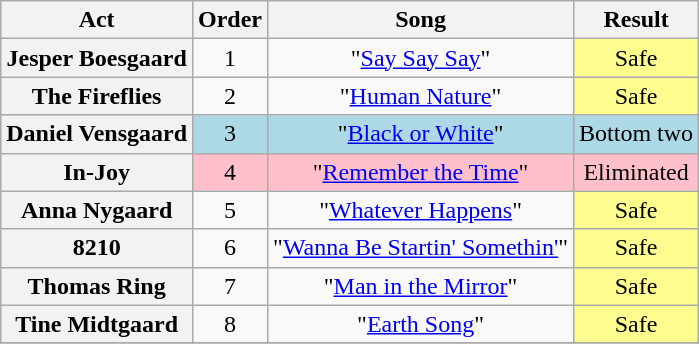<table class="wikitable plainrowheaders" style="text-align:center;">
<tr>
<th scope="col">Act</th>
<th scope="col">Order</th>
<th scope="col">Song</th>
<th scope="col">Result</th>
</tr>
<tr>
<th scope="row">Jesper Boesgaard</th>
<td>1</td>
<td>"<a href='#'>Say Say Say</a>"</td>
<td style="background:#fdfc8f;">Safe</td>
</tr>
<tr>
<th scope="row">The Fireflies</th>
<td>2</td>
<td>"<a href='#'>Human Nature</a>"</td>
<td style="background:#fdfc8f;">Safe</td>
</tr>
<tr style="background:lightblue;">
<th scope="row">Daniel Vensgaard</th>
<td>3</td>
<td>"<a href='#'>Black or White</a>"</td>
<td>Bottom two</td>
</tr>
<tr style="background:pink;">
<th scope="row">In-Joy</th>
<td>4</td>
<td>"<a href='#'>Remember the Time</a>"</td>
<td>Eliminated</td>
</tr>
<tr>
<th scope="row">Anna Nygaard</th>
<td>5</td>
<td>"<a href='#'>Whatever Happens</a>"</td>
<td style="background:#fdfc8f;">Safe</td>
</tr>
<tr>
<th scope="row">8210</th>
<td>6</td>
<td>"<a href='#'>Wanna Be Startin' Somethin'</a>"</td>
<td style="background:#fdfc8f;">Safe</td>
</tr>
<tr>
<th scope="row">Thomas Ring</th>
<td>7</td>
<td>"<a href='#'>Man in the Mirror</a>"</td>
<td style="background:#fdfc8f;">Safe</td>
</tr>
<tr>
<th scope="row">Tine Midtgaard</th>
<td>8</td>
<td>"<a href='#'>Earth Song</a>"</td>
<td style="background:#fdfc8f;">Safe</td>
</tr>
<tr>
</tr>
</table>
